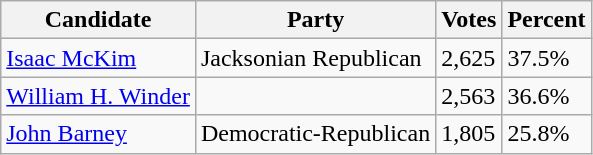<table class=wikitable>
<tr>
<th>Candidate</th>
<th>Party</th>
<th>Votes</th>
<th>Percent</th>
</tr>
<tr>
<td><a href='#'>Isaac McKim</a></td>
<td>Jacksonian Republican</td>
<td>2,625</td>
<td>37.5%</td>
</tr>
<tr>
<td><a href='#'>William H. Winder</a></td>
<td></td>
<td>2,563</td>
<td>36.6%</td>
</tr>
<tr>
<td><a href='#'>John Barney</a></td>
<td>Democratic-Republican</td>
<td>1,805</td>
<td>25.8%</td>
</tr>
</table>
